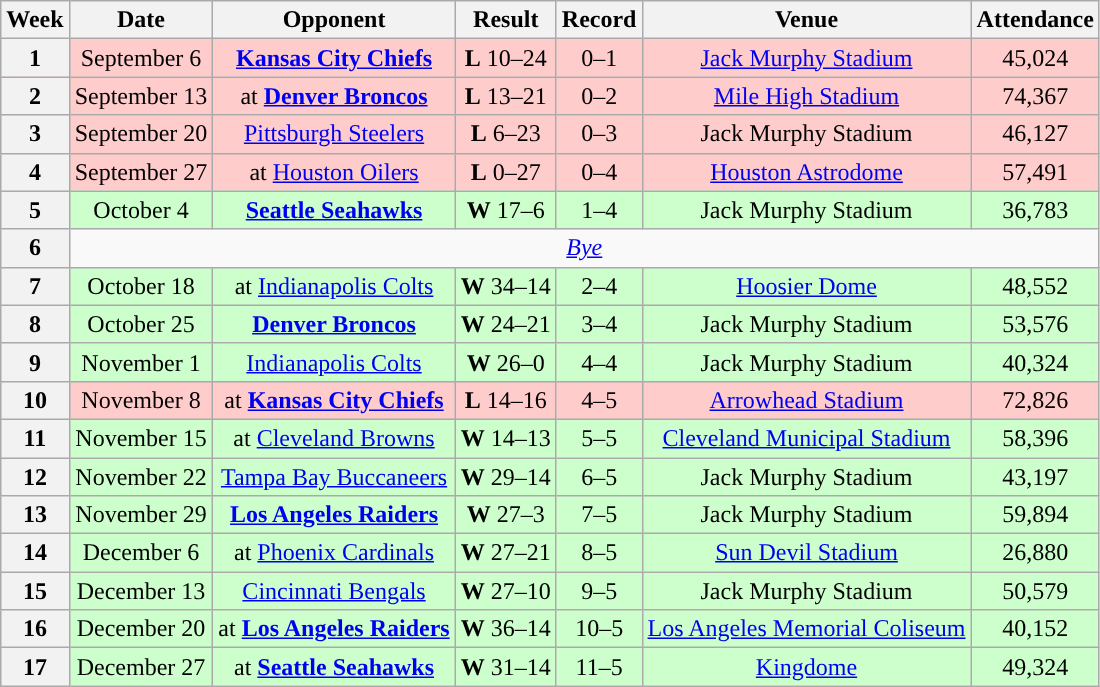<table class="wikitable" style="text-align:center">
<tr>
<th>Week</th>
<th>Date</th>
<th>Opponent</th>
<th>Result</th>
<th>Record</th>
<th>Venue</th>
<th>Attendance</th>
</tr>
<tr style="background:#fcc">
<th>1</th>
<td>September 6</td>
<td><strong><a href='#'>Kansas City Chiefs</a></strong></td>
<td><strong>L</strong> 10–24</td>
<td>0–1</td>
<td><a href='#'>Jack Murphy Stadium</a></td>
<td>45,024</td>
</tr>
<tr style="background:#fcc">
<th>2</th>
<td>September 13</td>
<td>at <strong><a href='#'>Denver Broncos</a></strong></td>
<td><strong>L</strong> 13–21</td>
<td>0–2</td>
<td><a href='#'>Mile High Stadium</a></td>
<td>74,367</td>
</tr>
<tr style="background:#fcc">
<th>3</th>
<td>September 20</td>
<td><a href='#'>Pittsburgh Steelers</a></td>
<td><strong>L</strong> 6–23</td>
<td>0–3</td>
<td>Jack Murphy Stadium</td>
<td>46,127</td>
</tr>
<tr style="background:#fcc">
<th>4</th>
<td>September 27</td>
<td>at <a href='#'>Houston Oilers</a></td>
<td><strong>L</strong> 0–27</td>
<td>0–4</td>
<td><a href='#'>Houston Astrodome</a></td>
<td>57,491</td>
</tr>
<tr style="background:#cfc">
<th>5</th>
<td>October 4</td>
<td><strong><a href='#'>Seattle Seahawks</a></strong></td>
<td><strong>W</strong> 17–6</td>
<td>1–4</td>
<td>Jack Murphy Stadium</td>
<td>36,783</td>
</tr>
<tr>
<th>6</th>
<td colspan="7"><em><a href='#'>Bye</a></em></td>
</tr>
<tr style="background:#cfc">
<th>7</th>
<td>October 18</td>
<td>at <a href='#'>Indianapolis Colts</a></td>
<td><strong>W</strong> 34–14</td>
<td>2–4</td>
<td><a href='#'>Hoosier Dome</a></td>
<td>48,552</td>
</tr>
<tr style="background:#cfc">
<th>8</th>
<td>October 25</td>
<td><strong><a href='#'>Denver Broncos</a></strong></td>
<td><strong>W</strong> 24–21</td>
<td>3–4</td>
<td>Jack Murphy Stadium</td>
<td>53,576</td>
</tr>
<tr style="background:#cfc">
<th>9</th>
<td>November 1</td>
<td><a href='#'>Indianapolis Colts</a></td>
<td><strong>W</strong> 26–0</td>
<td>4–4</td>
<td>Jack Murphy Stadium</td>
<td>40,324</td>
</tr>
<tr style="background:#fcc">
<th>10</th>
<td>November 8</td>
<td>at <strong><a href='#'>Kansas City Chiefs</a></strong></td>
<td><strong>L</strong> 14–16</td>
<td>4–5</td>
<td><a href='#'>Arrowhead Stadium</a></td>
<td>72,826</td>
</tr>
<tr style="background:#cfc">
<th>11</th>
<td>November 15</td>
<td>at <a href='#'>Cleveland Browns</a></td>
<td><strong>W</strong> 14–13</td>
<td>5–5</td>
<td><a href='#'>Cleveland Municipal Stadium</a></td>
<td>58,396</td>
</tr>
<tr style="background:#cfc">
<th>12</th>
<td>November 22</td>
<td><a href='#'>Tampa Bay Buccaneers</a></td>
<td><strong>W</strong> 29–14</td>
<td>6–5</td>
<td>Jack Murphy Stadium</td>
<td>43,197</td>
</tr>
<tr style="background:#cfc">
<th>13</th>
<td>November 29</td>
<td><strong><a href='#'>Los Angeles Raiders</a></strong></td>
<td><strong>W</strong> 27–3</td>
<td>7–5</td>
<td>Jack Murphy Stadium</td>
<td>59,894</td>
</tr>
<tr style="background:#cfc">
<th>14</th>
<td>December 6</td>
<td>at <a href='#'>Phoenix Cardinals</a></td>
<td><strong>W</strong> 27–21</td>
<td>8–5</td>
<td><a href='#'>Sun Devil Stadium</a></td>
<td>26,880</td>
</tr>
<tr style="background:#cfc">
<th>15</th>
<td>December 13</td>
<td><a href='#'>Cincinnati Bengals</a></td>
<td><strong>W</strong> 27–10</td>
<td>9–5</td>
<td>Jack Murphy Stadium</td>
<td>50,579</td>
</tr>
<tr style="background:#cfc">
<th>16</th>
<td>December 20</td>
<td>at <strong><a href='#'>Los Angeles Raiders</a></strong></td>
<td><strong>W</strong> 36–14</td>
<td>10–5</td>
<td><a href='#'>Los Angeles Memorial Coliseum</a></td>
<td>40,152</td>
</tr>
<tr style="background:#cfc">
<th>17</th>
<td>December 27</td>
<td>at <strong><a href='#'>Seattle Seahawks</a></strong></td>
<td><strong>W</strong> 31–14</td>
<td>11–5</td>
<td><a href='#'>Kingdome</a></td>
<td>49,324</td>
</tr>
</table>
